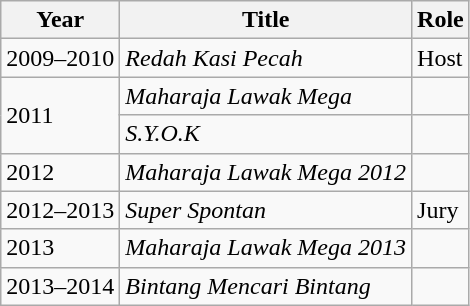<table class="wikitable">
<tr>
<th>Year</th>
<th>Title</th>
<th>Role</th>
</tr>
<tr>
<td>2009–2010</td>
<td><em>Redah Kasi Pecah</em></td>
<td>Host</td>
</tr>
<tr>
<td rowspan="2">2011</td>
<td><em>Maharaja Lawak Mega</em></td>
<td></td>
</tr>
<tr>
<td><em>S.Y.O.K</em></td>
<td></td>
</tr>
<tr>
<td>2012</td>
<td><em>Maharaja Lawak Mega 2012</em></td>
<td></td>
</tr>
<tr>
<td>2012–2013</td>
<td><em>Super Spontan</em></td>
<td>Jury</td>
</tr>
<tr>
<td>2013</td>
<td><em>Maharaja Lawak Mega 2013</em></td>
<td></td>
</tr>
<tr>
<td>2013–2014</td>
<td><em>Bintang Mencari Bintang</em></td>
<td></td>
</tr>
</table>
